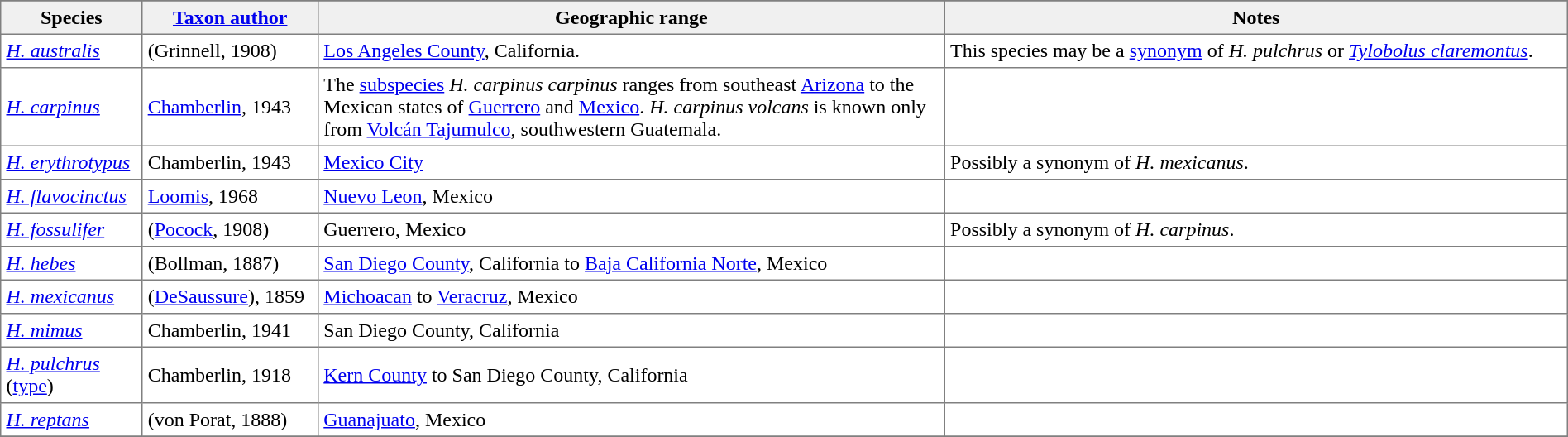<table |cellspacing=0 cellpadding=4 border=1 style="width: 100%; border-collapse: collapse;">
<tr>
</tr>
<tr>
<th bgcolor="#f0f0f0">Species</th>
<th bgcolor="#f0f0f0"><a href='#'>Taxon author</a></th>
<th bgcolor="#f0f0f0">Geographic range</th>
<th bgcolor="#f0f0f0">Notes</th>
</tr>
<tr>
<td><em><a href='#'>H. australis</a></em></td>
<td>(Grinnell, 1908)</td>
<td style="width:40%"><a href='#'>Los Angeles County</a>, California.</td>
<td>This species may be a <a href='#'>synonym</a> of <em>H. pulchrus</em> or <em><a href='#'>Tylobolus claremontus</a></em>.</td>
</tr>
<tr>
<td><em><a href='#'>H. carpinus</a></em></td>
<td><a href='#'>Chamberlin</a>, 1943</td>
<td>The <a href='#'>subspecies</a> <em>H. carpinus carpinus</em> ranges from southeast <a href='#'>Arizona</a> to the Mexican states of <a href='#'>Guerrero</a> and <a href='#'>Mexico</a>. <em>H. carpinus volcans</em> is known only from <a href='#'>Volcán Tajumulco</a>, southwestern Guatemala.</td>
<td></td>
</tr>
<tr>
<td><em><a href='#'>H. erythrotypus</a></em></td>
<td>Chamberlin, 1943</td>
<td><a href='#'>Mexico City</a></td>
<td>Possibly a synonym of <em>H. mexicanus</em>.</td>
</tr>
<tr>
<td><em><a href='#'>H. flavocinctus</a></em></td>
<td><a href='#'>Loomis</a>, 1968</td>
<td><a href='#'>Nuevo Leon</a>, Mexico</td>
<td></td>
</tr>
<tr>
<td><em><a href='#'>H. fossulifer</a></em></td>
<td>(<a href='#'>Pocock</a>, 1908)</td>
<td>Guerrero, Mexico</td>
<td>Possibly a synonym of <em>H. carpinus</em>.</td>
</tr>
<tr>
<td><em><a href='#'>H. hebes</a></em></td>
<td>(Bollman, 1887)</td>
<td><a href='#'>San Diego County</a>, California to <a href='#'>Baja California Norte</a>, Mexico</td>
<td></td>
</tr>
<tr>
<td><em><a href='#'>H. mexicanus</a></em></td>
<td>(<a href='#'>DeSaussure</a>), 1859</td>
<td><a href='#'>Michoacan</a> to <a href='#'>Veracruz</a>, Mexico</td>
<td></td>
</tr>
<tr>
<td><em><a href='#'>H. mimus</a></em></td>
<td>Chamberlin, 1941</td>
<td>San Diego County, California</td>
<td></td>
</tr>
<tr>
<td><em><a href='#'>H. pulchrus</a></em> <br>(<a href='#'>type</a>)</td>
<td>Chamberlin, 1918</td>
<td><a href='#'>Kern County</a> to San Diego County, California</td>
<td></td>
</tr>
<tr>
<td><em><a href='#'>H. reptans</a></em></td>
<td>(von Porat, 1888)</td>
<td><a href='#'>Guanajuato</a>, Mexico</td>
<td></td>
</tr>
<tr>
</tr>
</table>
